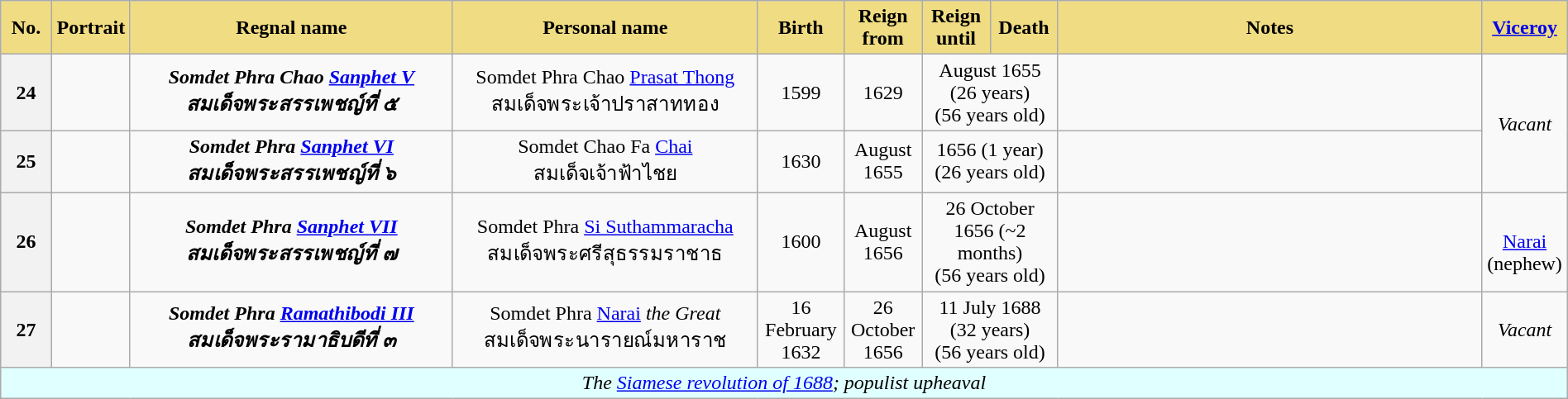<table width=100% class="wikitable">
<tr>
<th style="background-color:#F0DC82" width=3%>No.</th>
<th style="background-color:#F0DC82" width=1%>Portrait</th>
<th style="background-color:#F0DC82" width=19%>Regnal name</th>
<th style="background-color:#F0DC82" width=18%>Personal name</th>
<th style="background-color:#F0DC82" width=4%>Birth</th>
<th style="background-color:#F0DC82" width=4%>Reign from</th>
<th style="background-color:#F0DC82" width=4%>Reign until</th>
<th style="background-color:#F0DC82" width=4%>Death</th>
<th style="background-color:#F0DC82" width=25%>Notes</th>
<th style="background-color:#F0DC82" width=1%><a href='#'>Viceroy</a></th>
</tr>
<tr>
<th align="center">24</th>
<td align="center"></td>
<td align="center"><strong><em>Somdet Phra Chao<em> <a href='#'>Sanphet V</a><strong><br>สมเด็จพระสรรเพชญ์ที่ ๕</td>
<td align="center"></em></strong>Somdet Phra Chao</em> <a href='#'>Prasat&nbsp;Thong</a></strong><br>สมเด็จพระเจ้าปราสาททอง</td>
<td align="center">1599</td>
<td align="center">1629</td>
<td align="center" colspan="2">August 1655 (26 years)<br>(56 years old)</td>
<td></td>
<td rowspan="2" align="center"><em>Vacant</em></td>
</tr>
<tr>
<th align="center">25</th>
<td align="center"></td>
<td align="center"><strong><em>Somdet Phra<em> <a href='#'>Sanphet VI</a><strong><br>สมเด็จพระสรรเพชญ์ที่ ๖</td>
<td align="center"></em></strong>Somdet Chao Fa</em> <a href='#'>Chai</a></strong><br>สมเด็จเจ้าฟ้าไชย</td>
<td align="center">1630</td>
<td align="center">August 1655</td>
<td align="center" colspan="2">1656 (1 year)<br>(26 years old)</td>
<td></td>
</tr>
<tr>
<th align="center">26</th>
<td align="center"></td>
<td align="center"><strong><em>Somdet Phra<em> <a href='#'>Sanphet VII</a><strong><br>สมเด็จพระสรรเพชญ์ที่ ๗</td>
<td align="center"></em></strong>Somdet Phra</em> <a href='#'>Si Suthammaracha</a></strong><br>สมเด็จพระศรีสุธรรมราชาธ</td>
<td align="center">1600</td>
<td align="center">August 1656</td>
<td align="center" colspan="2">26 October 1656 (~2 months)<br>(56 years old)</td>
<td></td>
<td align="center"><br><a href='#'>Narai</a><br>(nephew)</td>
</tr>
<tr>
<th align="center">27</th>
<td align="center"></td>
<td align="center"><strong><em>Somdet Phra<em> <a href='#'>Ramathibodi III</a><strong><br>สมเด็จพระรามาธิบดีที่ ๓</td>
<td align="center"></em></strong>Somdet Phra</em> <a href='#'>Narai</a></strong> <em>the Great</em><br>สมเด็จพระนารายณ์มหาราช</td>
<td align="center">16 February 1632</td>
<td align="center">26 October 1656</td>
<td align="center" colspan="2">11 July 1688 (32 years)<br>(56 years old)</td>
<td></td>
<td align="center"><em>Vacant</em></td>
</tr>
<tr>
<td align="center" colspan="10" style="background: #E0FFFF;"><em>The <a href='#'>Siamese revolution of 1688</a>; populist upheaval</em></td>
</tr>
</table>
